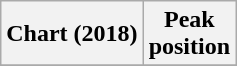<table class="wikitable sortable plainrowheaders" style="text-align:center">
<tr>
<th scope="col">Chart (2018)</th>
<th scope="col">Peak<br> position</th>
</tr>
<tr>
</tr>
</table>
